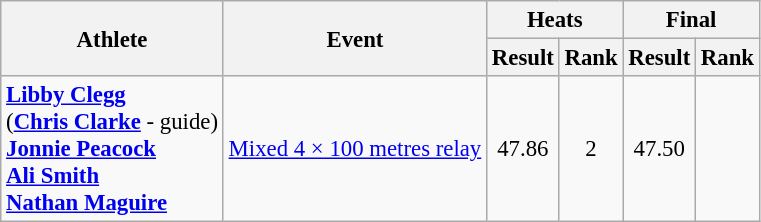<table class=wikitable style="font-size:95%">
<tr>
<th rowspan="2">Athlete</th>
<th rowspan="2">Event</th>
<th colspan="2">Heats</th>
<th colspan="2">Final</th>
</tr>
<tr>
<th>Result</th>
<th>Rank</th>
<th>Result</th>
<th>Rank</th>
</tr>
<tr align=center>
<td align=left><strong><a href='#'>Libby Clegg</a></strong><br>(<strong><a href='#'>Chris Clarke</a></strong> - guide)<br><strong><a href='#'>Jonnie Peacock</a></strong><br><strong><a href='#'>Ali Smith</a></strong><br><strong><a href='#'>Nathan Maguire</a></strong></td>
<td align=left><a href='#'>Mixed 4 × 100 metres relay</a></td>
<td>47.86</td>
<td>2</td>
<td>47.50</td>
<td></td>
</tr>
</table>
